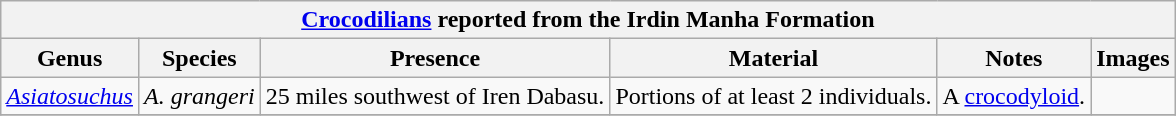<table class="wikitable" align="center">
<tr>
<th colspan="6" align="center"><strong><a href='#'>Crocodilians</a> reported from the Irdin Manha Formation</strong></th>
</tr>
<tr>
<th>Genus</th>
<th>Species</th>
<th>Presence</th>
<th><strong>Material</strong></th>
<th>Notes</th>
<th>Images</th>
</tr>
<tr>
<td><em><a href='#'>Asiatosuchus</a></em></td>
<td><em>A. grangeri</em></td>
<td>25 miles southwest of Iren Dabasu.</td>
<td>Portions of at least 2 individuals.</td>
<td>A <a href='#'>crocodyloid</a>.</td>
<td></td>
</tr>
<tr>
</tr>
</table>
